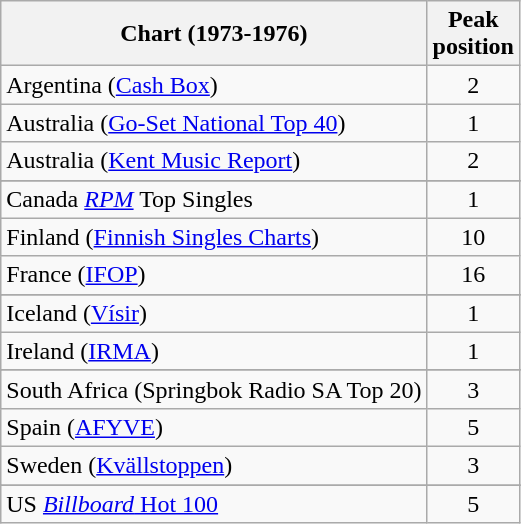<table class="wikitable sortable">
<tr>
<th align="left">Chart (1973-1976)</th>
<th align="left">Peak<br>position</th>
</tr>
<tr>
<td>Argentina (<a href='#'>Cash Box</a>)</td>
<td align="center">2</td>
</tr>
<tr>
<td align="left">Australia (<a href='#'>Go-Set National Top 40</a>)</td>
<td style="text-align:center;">1</td>
</tr>
<tr>
<td align="left">Australia (<a href='#'>Kent Music Report</a>)</td>
<td style="text-align:center;">2</td>
</tr>
<tr>
</tr>
<tr>
</tr>
<tr>
</tr>
<tr>
<td align="left">Canada <em><a href='#'>RPM</a></em> Top Singles</td>
<td style="text-align:center;">1</td>
</tr>
<tr>
<td align="left">Finland (<a href='#'>Finnish Singles Charts</a>)</td>
<td style="text-align:center;">10</td>
</tr>
<tr>
<td align="left">France (<a href='#'>IFOP</a>)</td>
<td align="center">16</td>
</tr>
<tr>
</tr>
<tr>
<td align="left">Iceland (<a href='#'>Vísir</a>)</td>
<td align="center">1</td>
</tr>
<tr>
<td align="left">Ireland (<a href='#'>IRMA</a>)</td>
<td style="text-align:center;">1</td>
</tr>
<tr>
</tr>
<tr>
</tr>
<tr>
</tr>
<tr>
<td align=left>South Africa (Springbok Radio SA Top 20)</td>
<td style="text-align:center;">3</td>
</tr>
<tr>
<td align="left">Spain (<a href='#'>AFYVE</a>)</td>
<td align="center">5</td>
</tr>
<tr>
<td>Sweden (<a href='#'>Kvällstoppen</a>)</td>
<td style="text-align:center;">3</td>
</tr>
<tr>
</tr>
<tr>
</tr>
<tr>
<td align="left">US <a href='#'><em>Billboard</em> Hot 100</a></td>
<td style="text-align:center;">5</td>
</tr>
</table>
